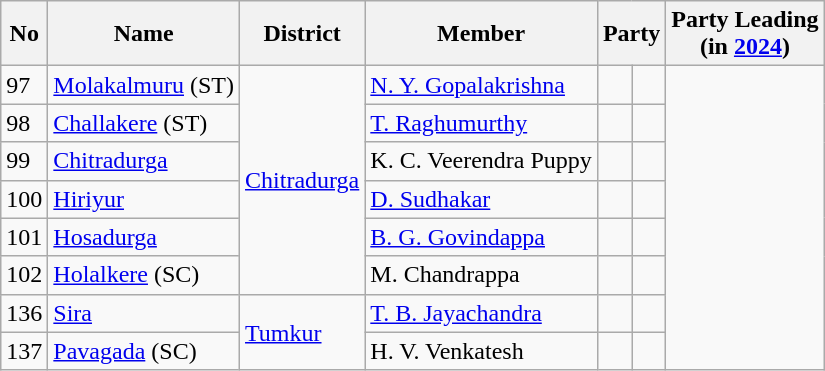<table class="wikitable">
<tr>
<th>No</th>
<th>Name</th>
<th>District</th>
<th>Member</th>
<th colspan="2">Party</th>
<th colspan="2">Party Leading<br>(in <a href='#'>2024</a>)</th>
</tr>
<tr>
<td>97</td>
<td><a href='#'>Molakalmuru</a> (ST)</td>
<td rowspan="6"><a href='#'>Chitradurga</a></td>
<td><a href='#'>N. Y. Gopalakrishna</a></td>
<td></td>
<td></td>
</tr>
<tr>
<td>98</td>
<td><a href='#'>Challakere</a> (ST)</td>
<td><a href='#'>T. Raghumurthy</a></td>
<td></td>
<td></td>
</tr>
<tr>
<td>99</td>
<td><a href='#'>Chitradurga</a></td>
<td>K. C. Veerendra Puppy</td>
<td></td>
<td></td>
</tr>
<tr>
<td>100</td>
<td><a href='#'>Hiriyur</a></td>
<td><a href='#'>D. Sudhakar</a></td>
<td></td>
<td></td>
</tr>
<tr>
<td>101</td>
<td><a href='#'>Hosadurga</a></td>
<td><a href='#'>B. G. Govindappa</a></td>
<td></td>
<td></td>
</tr>
<tr>
<td>102</td>
<td><a href='#'>Holalkere</a> (SC)</td>
<td>M. Chandrappa</td>
<td></td>
<td></td>
</tr>
<tr>
<td>136</td>
<td><a href='#'>Sira</a></td>
<td rowspan="2"><a href='#'>Tumkur</a></td>
<td><a href='#'>T. B. Jayachandra</a></td>
<td></td>
<td></td>
</tr>
<tr>
<td>137</td>
<td><a href='#'>Pavagada</a> (SC)</td>
<td>H. V. Venkatesh</td>
<td></td>
<td></td>
</tr>
</table>
